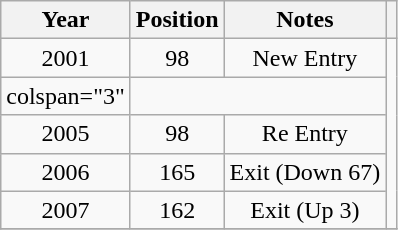<table class="wikitable plainrowheaders" style="text-align:center;">
<tr>
<th>Year</th>
<th>Position</th>
<th>Notes</th>
<th></th>
</tr>
<tr>
<td>2001</td>
<td>98</td>
<td>New Entry</td>
<td rowspan="5"></td>
</tr>
<tr>
<td>colspan="3" </td>
</tr>
<tr>
<td>2005</td>
<td>98</td>
<td>Re Entry</td>
</tr>
<tr>
<td>2006</td>
<td>165</td>
<td>Exit (Down 67)</td>
</tr>
<tr>
<td>2007</td>
<td>162</td>
<td>Exit (Up 3)</td>
</tr>
<tr>
</tr>
</table>
